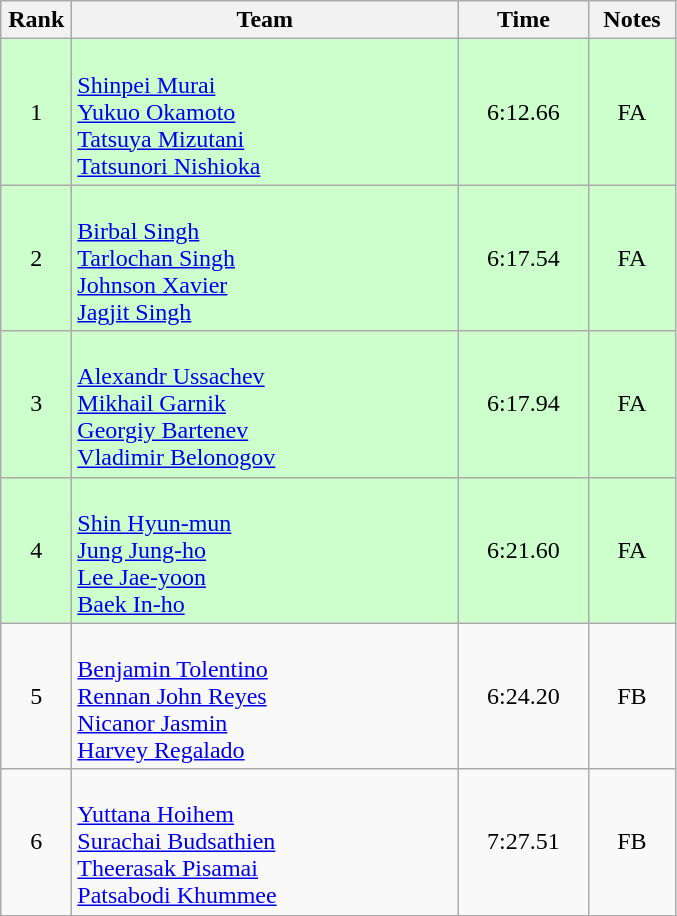<table class=wikitable style="text-align:center">
<tr>
<th width=40>Rank</th>
<th width=250>Team</th>
<th width=80>Time</th>
<th width=50>Notes</th>
</tr>
<tr bgcolor="ccffcc">
<td>1</td>
<td align=left><br><a href='#'>Shinpei Murai</a><br><a href='#'>Yukuo Okamoto</a><br><a href='#'>Tatsuya Mizutani</a><br><a href='#'>Tatsunori Nishioka</a></td>
<td>6:12.66</td>
<td>FA</td>
</tr>
<tr bgcolor="ccffcc">
<td>2</td>
<td align=left><br><a href='#'>Birbal Singh</a><br><a href='#'>Tarlochan Singh</a><br><a href='#'>Johnson Xavier</a><br><a href='#'>Jagjit Singh</a></td>
<td>6:17.54</td>
<td>FA</td>
</tr>
<tr bgcolor="ccffcc">
<td>3</td>
<td align=left><br><a href='#'>Alexandr Ussachev</a><br><a href='#'>Mikhail Garnik</a><br><a href='#'>Georgiy Bartenev</a><br><a href='#'>Vladimir Belonogov</a></td>
<td>6:17.94</td>
<td>FA</td>
</tr>
<tr bgcolor="ccffcc">
<td>4</td>
<td align=left><br><a href='#'>Shin Hyun-mun</a><br><a href='#'>Jung Jung-ho</a><br><a href='#'>Lee Jae-yoon</a><br><a href='#'>Baek In-ho</a></td>
<td>6:21.60</td>
<td>FA</td>
</tr>
<tr>
<td>5</td>
<td align=left><br><a href='#'>Benjamin Tolentino</a><br><a href='#'>Rennan John Reyes</a><br><a href='#'>Nicanor Jasmin</a><br><a href='#'>Harvey Regalado</a></td>
<td>6:24.20</td>
<td>FB</td>
</tr>
<tr>
<td>6</td>
<td align=left><br><a href='#'>Yuttana Hoihem</a><br><a href='#'>Surachai Budsathien</a><br><a href='#'>Theerasak Pisamai</a><br><a href='#'>Patsabodi Khummee</a></td>
<td>7:27.51</td>
<td>FB</td>
</tr>
</table>
